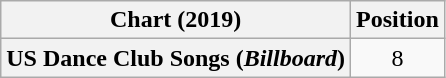<table class="wikitable plainrowheaders" style="text-align:center">
<tr>
<th scope="col">Chart (2019)</th>
<th scope="col">Position</th>
</tr>
<tr>
<th scope="row">US Dance Club Songs (<em>Billboard</em>)</th>
<td>8</td>
</tr>
</table>
